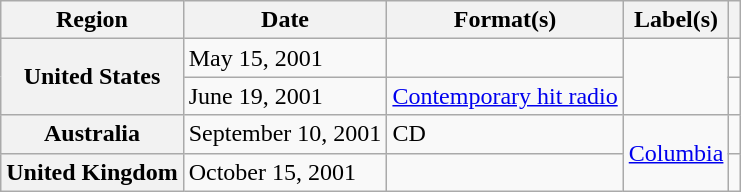<table class="wikitable plainrowheaders">
<tr>
<th scope="col">Region</th>
<th scope="col">Date</th>
<th scope="col">Format(s)</th>
<th scope="col">Label(s)</th>
<th scope="col"></th>
</tr>
<tr>
<th scope="row" rowspan="2">United States</th>
<td>May 15, 2001</td>
<td></td>
<td rowspan="2"></td>
<td></td>
</tr>
<tr>
<td>June 19, 2001</td>
<td><a href='#'>Contemporary hit radio</a></td>
<td></td>
</tr>
<tr>
<th scope="row">Australia</th>
<td>September 10, 2001</td>
<td>CD</td>
<td rowspan="2"><a href='#'>Columbia</a></td>
<td></td>
</tr>
<tr>
<th scope="row">United Kingdom</th>
<td>October 15, 2001</td>
<td></td>
<td></td>
</tr>
</table>
